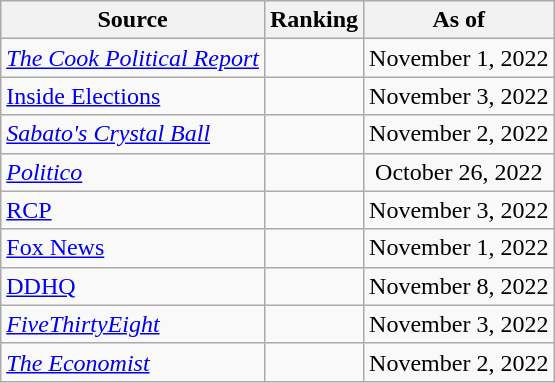<table class="wikitable" style="text-align:center">
<tr>
<th>Source</th>
<th>Ranking</th>
<th>As of</th>
</tr>
<tr>
<td align=left><em><a href='#'>The Cook Political Report</a></em></td>
<td></td>
<td>November 1, 2022</td>
</tr>
<tr>
<td align=left><a href='#'>Inside Elections</a></td>
<td></td>
<td>November 3, 2022</td>
</tr>
<tr>
<td align=left><em><a href='#'>Sabato's Crystal Ball</a></em></td>
<td></td>
<td>November 2, 2022</td>
</tr>
<tr>
<td align="left"><em><a href='#'>Politico</a></em></td>
<td></td>
<td>October 26, 2022</td>
</tr>
<tr>
<td align="left"><a href='#'>RCP</a></td>
<td></td>
<td>November 3, 2022</td>
</tr>
<tr>
<td align=left><a href='#'>Fox News</a></td>
<td></td>
<td>November 1, 2022</td>
</tr>
<tr>
<td align="left"><a href='#'>DDHQ</a></td>
<td></td>
<td>November 8, 2022</td>
</tr>
<tr>
<td align="left"><em><a href='#'>FiveThirtyEight</a></em></td>
<td></td>
<td>November 3, 2022</td>
</tr>
<tr>
<td align="left"><em><a href='#'>The Economist</a></em></td>
<td></td>
<td>November 2, 2022</td>
</tr>
</table>
